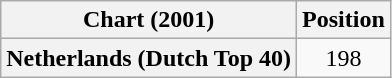<table class="wikitable plainrowheaders" style="text-align:center">
<tr>
<th scope="col">Chart (2001)</th>
<th scope="col">Position</th>
</tr>
<tr>
<th scope="row">Netherlands (Dutch Top 40)</th>
<td>198</td>
</tr>
</table>
